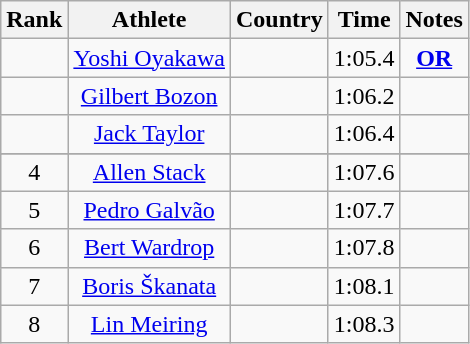<table class="wikitable sortable" style="text-align:center">
<tr>
<th>Rank</th>
<th>Athlete</th>
<th>Country</th>
<th>Time</th>
<th>Notes</th>
</tr>
<tr>
<td></td>
<td><a href='#'>Yoshi Oyakawa</a></td>
<td align=left></td>
<td>1:05.4</td>
<td><strong><a href='#'>OR</a></strong></td>
</tr>
<tr>
<td></td>
<td><a href='#'>Gilbert Bozon</a></td>
<td align=left></td>
<td>1:06.2</td>
<td><strong> </strong></td>
</tr>
<tr>
<td></td>
<td><a href='#'>Jack Taylor</a></td>
<td align=left></td>
<td>1:06.4</td>
<td><strong> </strong></td>
</tr>
<tr>
</tr>
<tr>
<td>4</td>
<td><a href='#'>Allen Stack</a></td>
<td align=left></td>
<td>1:07.6</td>
<td><strong> </strong></td>
</tr>
<tr>
<td>5</td>
<td><a href='#'>Pedro Galvão</a></td>
<td align=left></td>
<td>1:07.7</td>
<td><strong> </strong></td>
</tr>
<tr>
<td>6</td>
<td><a href='#'>Bert Wardrop</a></td>
<td align=left></td>
<td>1:07.8</td>
<td><strong> </strong></td>
</tr>
<tr>
<td>7</td>
<td><a href='#'>Boris Škanata</a></td>
<td align=left></td>
<td>1:08.1</td>
<td><strong> </strong></td>
</tr>
<tr>
<td>8</td>
<td><a href='#'>Lin Meiring</a></td>
<td align=left></td>
<td>1:08.3</td>
<td><strong> </strong></td>
</tr>
</table>
